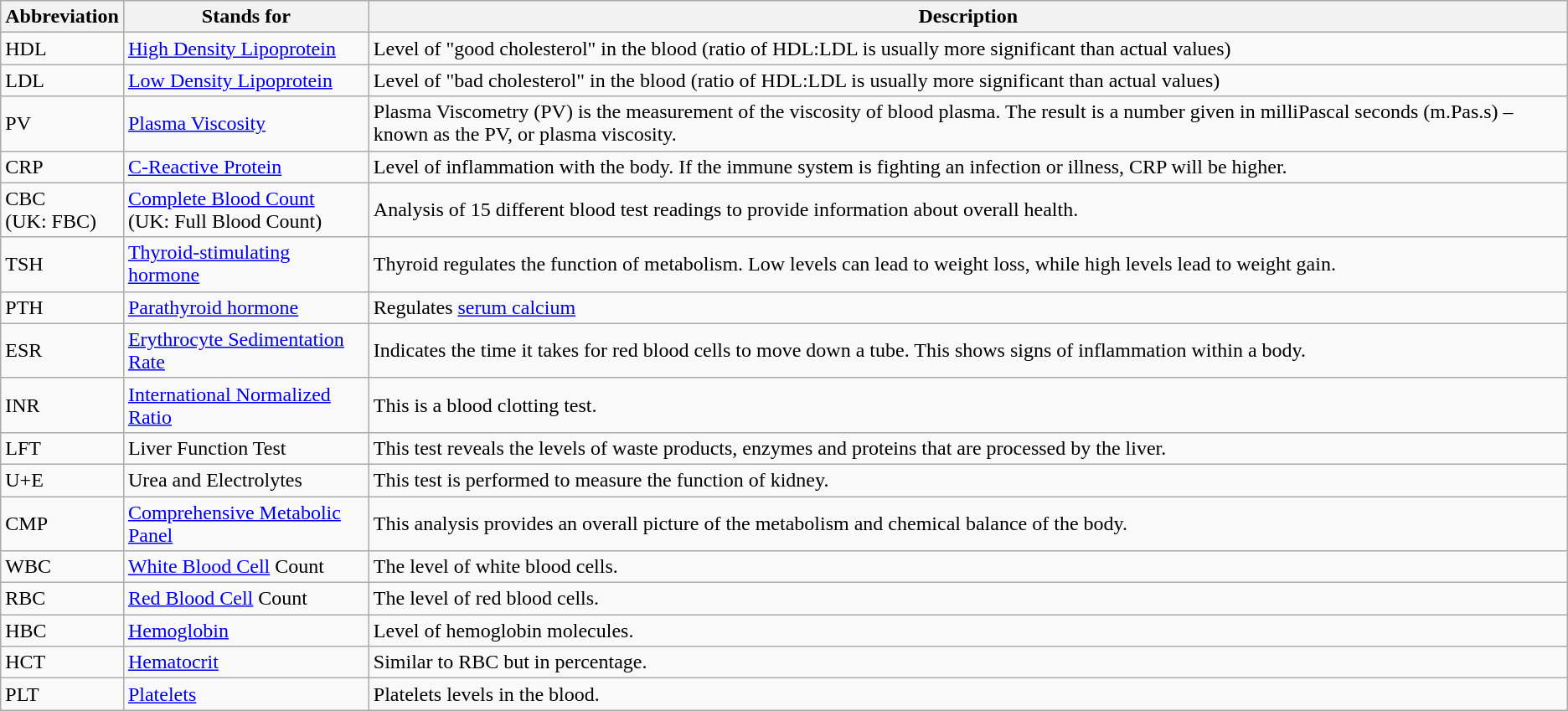<table class="wikitable">
<tr>
<th>Abbreviation</th>
<th>Stands for</th>
<th>Description</th>
</tr>
<tr>
<td>HDL</td>
<td><a href='#'>High Density Lipoprotein</a></td>
<td>Level of "good cholesterol" in the blood (ratio of HDL:LDL is usually more significant than actual values)</td>
</tr>
<tr>
<td>LDL</td>
<td><a href='#'>Low Density Lipoprotein</a></td>
<td>Level of "bad cholesterol" in the blood (ratio of HDL:LDL is usually more significant than actual values)</td>
</tr>
<tr>
<td>PV</td>
<td><a href='#'>Plasma Viscosity</a></td>
<td>Plasma Viscometry (PV) is the measurement of the viscosity of blood plasma. The result is a number given in milliPascal seconds (m.Pas.s) – known as the PV, or plasma viscosity.</td>
</tr>
<tr>
<td>CRP</td>
<td><a href='#'>C-Reactive Protein</a></td>
<td>Level of inflammation with the body. If the immune system is fighting an infection or illness, CRP will be higher.</td>
</tr>
<tr>
<td>CBC<br>(UK: FBC)</td>
<td><a href='#'>Complete Blood Count</a><br>(UK: Full Blood Count)</td>
<td>Analysis of 15 different blood test readings to provide information about overall health.</td>
</tr>
<tr>
<td>TSH</td>
<td><a href='#'>Thyroid-stimulating hormone</a></td>
<td>Thyroid regulates the function of metabolism. Low levels can lead to weight loss, while high levels lead to weight gain.</td>
</tr>
<tr>
<td>PTH</td>
<td><a href='#'>Parathyroid hormone</a></td>
<td>Regulates <a href='#'>serum calcium</a></td>
</tr>
<tr>
<td>ESR</td>
<td><a href='#'>Erythrocyte Sedimentation Rate</a></td>
<td>Indicates the time it takes for red blood cells to move down a tube. This shows signs of inflammation within a body.</td>
</tr>
<tr>
<td>INR</td>
<td><a href='#'>International Normalized Ratio</a></td>
<td>This is a blood clotting test.</td>
</tr>
<tr>
<td>LFT</td>
<td>Liver Function Test</td>
<td>This test reveals the levels of waste products, enzymes and proteins that are processed by the liver.</td>
</tr>
<tr>
<td>U+E</td>
<td>Urea and Electrolytes</td>
<td>This test is performed to measure the function of kidney.</td>
</tr>
<tr>
<td>CMP</td>
<td><a href='#'>Comprehensive Metabolic Panel</a></td>
<td>This analysis provides an overall picture of the metabolism and chemical balance of the body.</td>
</tr>
<tr>
<td>WBC</td>
<td><a href='#'>White Blood Cell</a> Count</td>
<td>The level of white blood cells.</td>
</tr>
<tr>
<td>RBC</td>
<td><a href='#'>Red Blood Cell</a> Count</td>
<td>The level of red blood cells.</td>
</tr>
<tr>
<td>HBC</td>
<td><a href='#'>Hemoglobin</a></td>
<td>Level of hemoglobin molecules.</td>
</tr>
<tr>
<td>HCT</td>
<td><a href='#'>Hematocrit</a></td>
<td>Similar to RBC but in percentage.</td>
</tr>
<tr>
<td>PLT</td>
<td><a href='#'>Platelets</a></td>
<td>Platelets levels in the blood.</td>
</tr>
</table>
